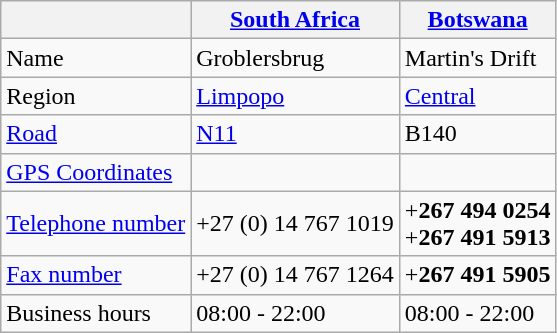<table class="wikitable sortable">
<tr>
<th></th>
<th><a href='#'>South Africa</a></th>
<th><a href='#'>Botswana</a></th>
</tr>
<tr>
<td>Name</td>
<td>Groblersbrug</td>
<td>Martin's Drift</td>
</tr>
<tr>
<td>Region</td>
<td><a href='#'>Limpopo</a></td>
<td><a href='#'>Central</a></td>
</tr>
<tr>
<td><a href='#'>Road</a></td>
<td><a href='#'>N11</a></td>
<td>B140</td>
</tr>
<tr>
<td><a href='#'>GPS Coordinates</a></td>
<td></td>
<td></td>
</tr>
<tr>
<td><a href='#'>Telephone number</a></td>
<td>+27 (0) 14 767 1019</td>
<td>+<strong>267 494 0254</strong><br>+<strong>267 491 5913</strong></td>
</tr>
<tr>
<td><a href='#'>Fax number</a></td>
<td>+27 (0) 14 767 1264</td>
<td>+<strong>267 491 5905</strong></td>
</tr>
<tr>
<td>Business hours</td>
<td>08:00 - 22:00</td>
<td>08:00 - 22:00</td>
</tr>
</table>
